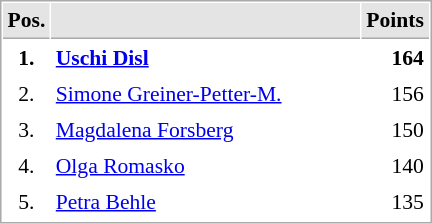<table cellspacing="1" cellpadding="3" style="border:1px solid #AAAAAA;font-size:90%">
<tr bgcolor="#E4E4E4">
<th style="border-bottom:1px solid #AAAAAA" width=10>Pos.</th>
<th style="border-bottom:1px solid #AAAAAA" width=200></th>
<th style="border-bottom:1px solid #AAAAAA" width=20>Points</th>
</tr>
<tr>
<td align="center"><strong>1.</strong></td>
<td> <strong><a href='#'>Uschi Disl</a></strong></td>
<td align="right"><strong>164</strong></td>
</tr>
<tr>
<td align="center">2.</td>
<td> <a href='#'>Simone Greiner-Petter-M.</a></td>
<td align="right">156</td>
</tr>
<tr>
<td align="center">3.</td>
<td> <a href='#'>Magdalena Forsberg</a></td>
<td align="right">150</td>
</tr>
<tr>
<td align="center">4.</td>
<td> <a href='#'>Olga Romasko</a></td>
<td align="right">140</td>
</tr>
<tr>
<td align="center">5.</td>
<td> <a href='#'>Petra Behle</a></td>
<td align="right">135</td>
</tr>
<tr>
</tr>
</table>
